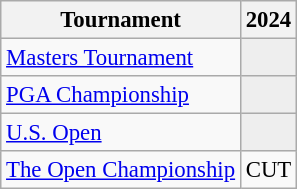<table class="wikitable" style="font-size:95%;text-align:center;">
<tr>
<th>Tournament</th>
<th>2024</th>
</tr>
<tr>
<td align=left><a href='#'>Masters Tournament</a></td>
<td style="background:#eeeeee;"></td>
</tr>
<tr>
<td align=left><a href='#'>PGA Championship</a></td>
<td style="background:#eeeeee;"></td>
</tr>
<tr>
<td align=left><a href='#'>U.S. Open</a></td>
<td style="background:#eeeeee;"></td>
</tr>
<tr>
<td align=left><a href='#'>The Open Championship</a></td>
<td>CUT</td>
</tr>
</table>
